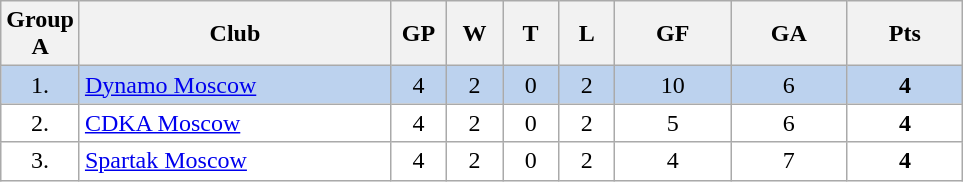<table class="wikitable">
<tr>
<th width="30">Group A</th>
<th width="200">Club</th>
<th width="30">GP</th>
<th width="30">W</th>
<th width="30">T</th>
<th width="30">L</th>
<th width="70">GF</th>
<th width="70">GA</th>
<th width="70">Pts</th>
</tr>
<tr bgcolor="#BCD2EE" align="center">
<td>1.</td>
<td align="left"><a href='#'>Dynamo Moscow</a></td>
<td>4</td>
<td>2</td>
<td>0</td>
<td>2</td>
<td>10</td>
<td>6</td>
<td><strong>4</strong></td>
</tr>
<tr bgcolor="#FFFFFF" align="center">
<td>2.</td>
<td align="left"><a href='#'>CDKA Moscow</a></td>
<td>4</td>
<td>2</td>
<td>0</td>
<td>2</td>
<td>5</td>
<td>6</td>
<td><strong>4</strong></td>
</tr>
<tr bgcolor="#FFFFFF" align="center">
<td>3.</td>
<td align="left"><a href='#'>Spartak Moscow</a></td>
<td>4</td>
<td>2</td>
<td>0</td>
<td>2</td>
<td>4</td>
<td>7</td>
<td><strong>4</strong></td>
</tr>
</table>
